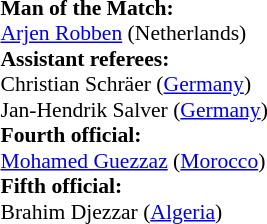<table width=50% style="font-size: 90%">
<tr>
<td><br><strong>Man of the Match:</strong>
<br><a href='#'>Arjen Robben</a> (Netherlands)<br><strong>Assistant referees:</strong>
<br>Christian Schräer (<a href='#'>Germany</a>)
<br>Jan-Hendrik Salver (<a href='#'>Germany</a>)
<br><strong>Fourth official:</strong>
<br><a href='#'>Mohamed Guezzaz</a> (<a href='#'>Morocco</a>)
<br><strong>Fifth official:</strong>
<br>Brahim Djezzar (<a href='#'>Algeria</a>)</td>
</tr>
</table>
